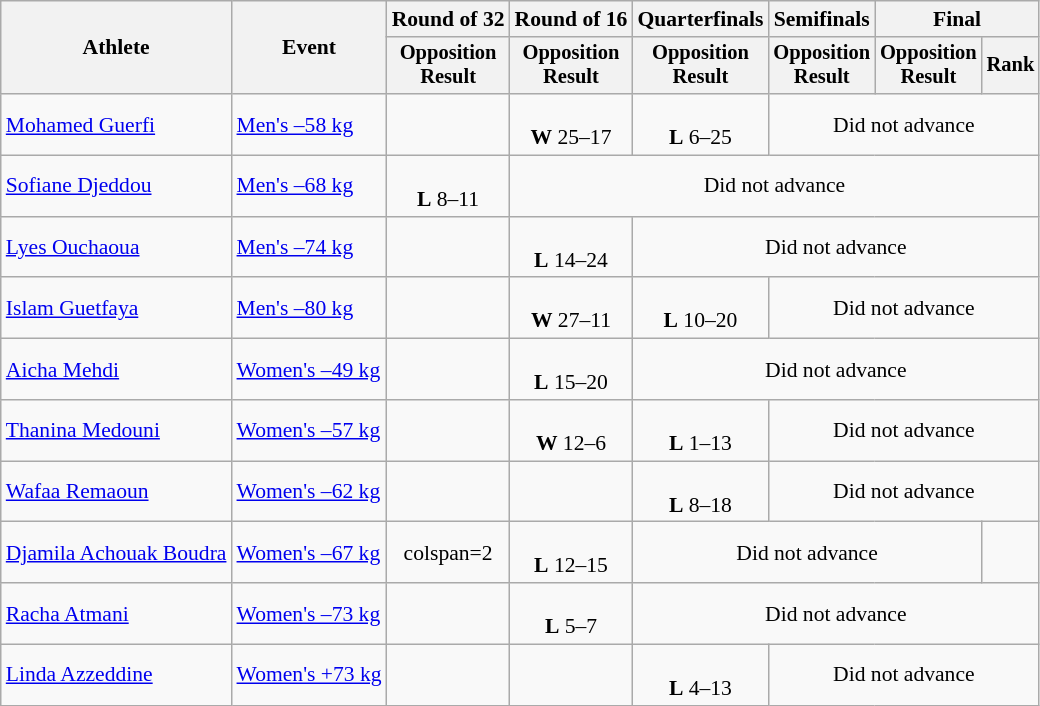<table class="wikitable" style="text-align:left; font-size:90%">
<tr>
<th rowspan="2">Athlete</th>
<th rowspan="2">Event</th>
<th>Round of 32</th>
<th>Round of 16</th>
<th>Quarterfinals</th>
<th>Semifinals</th>
<th colspan=2>Final</th>
</tr>
<tr style="font-size: 95%">
<th>Opposition<br>Result</th>
<th>Opposition<br>Result</th>
<th>Opposition<br>Result</th>
<th>Opposition<br>Result</th>
<th>Opposition<br>Result</th>
<th>Rank</th>
</tr>
<tr align=center>
<td align=left><a href='#'>Mohamed Guerfi</a></td>
<td align=left><a href='#'>Men's –58 kg</a></td>
<td></td>
<td><br><strong>W</strong> 25–17</td>
<td><br><strong>L</strong> 6–25</td>
<td colspan=3>Did not advance</td>
</tr>
<tr align=center>
<td align=left><a href='#'>Sofiane Djeddou</a></td>
<td align=left><a href='#'>Men's –68 kg</a></td>
<td><br><strong>L</strong> 8–11</td>
<td colspan=5>Did not advance</td>
</tr>
<tr align=center>
<td align=left><a href='#'>Lyes Ouchaoua</a></td>
<td align=left><a href='#'>Men's –74 kg</a></td>
<td></td>
<td><br><strong>L</strong> 14–24</td>
<td colspan=4>Did not advance</td>
</tr>
<tr align=center>
<td align=left><a href='#'>Islam Guetfaya</a></td>
<td align=left><a href='#'>Men's –80 kg</a></td>
<td></td>
<td><br><strong>W</strong> 27–11</td>
<td><br><strong>L</strong> 10–20</td>
<td colspan=3>Did not advance</td>
</tr>
<tr align=center>
<td align=left><a href='#'>Aicha Mehdi</a></td>
<td align=left><a href='#'>Women's –49 kg</a></td>
<td></td>
<td><br><strong>L</strong> 15–20</td>
<td colspan=4>Did not advance</td>
</tr>
<tr align=center>
<td align=left><a href='#'>Thanina Medouni</a></td>
<td align=left><a href='#'>Women's –57 kg</a></td>
<td></td>
<td><br><strong>W</strong> 12–6</td>
<td><br><strong>L</strong> 1–13</td>
<td colspan=3>Did not advance</td>
</tr>
<tr align=center>
<td align=left><a href='#'>Wafaa Remaoun</a></td>
<td align=left><a href='#'>Women's –62 kg</a></td>
<td></td>
<td></td>
<td><br><strong>L</strong> 8–18</td>
<td colspan=3>Did not advance</td>
</tr>
<tr align=center>
<td align=left><a href='#'>Djamila Achouak Boudra</a></td>
<td align=left><a href='#'>Women's –67 kg</a></td>
<td>colspan=2 </td>
<td><br><strong>L</strong> 12–15</td>
<td colspan=3>Did not advance</td>
</tr>
<tr align=center>
<td align=left><a href='#'>Racha Atmani</a></td>
<td align=left><a href='#'>Women's –73 kg</a></td>
<td></td>
<td><br><strong>L</strong> 5–7</td>
<td colspan=4>Did not advance</td>
</tr>
<tr align=center>
<td align=left><a href='#'>Linda Azzeddine</a></td>
<td align=left><a href='#'>Women's +73 kg</a></td>
<td></td>
<td></td>
<td><br><strong>L</strong> 4–13</td>
<td colspan=3>Did not advance</td>
</tr>
</table>
